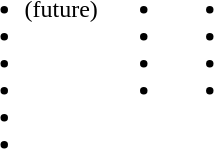<table>
<tr valign=top>
<td><br><ul><li> (future)</li><li></li><li></li><li></li><li></li><li></li></ul></td>
<td><br><ul><li></li><li></li><li></li><li></li></ul></td>
<td><br><ul><li></li><li></li><li></li><li></li></ul></td>
</tr>
</table>
